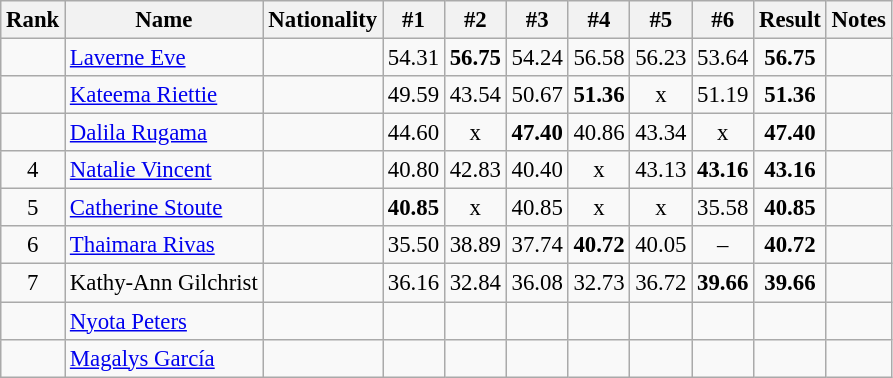<table class="wikitable sortable" style="text-align:center;font-size:95%">
<tr>
<th>Rank</th>
<th>Name</th>
<th>Nationality</th>
<th>#1</th>
<th>#2</th>
<th>#3</th>
<th>#4</th>
<th>#5</th>
<th>#6</th>
<th>Result</th>
<th>Notes</th>
</tr>
<tr>
<td></td>
<td align=left><a href='#'>Laverne Eve</a></td>
<td align=left></td>
<td>54.31</td>
<td><strong>56.75</strong></td>
<td>54.24</td>
<td>56.58</td>
<td>56.23</td>
<td>53.64</td>
<td><strong>56.75</strong></td>
<td></td>
</tr>
<tr>
<td></td>
<td align=left><a href='#'>Kateema Riettie</a></td>
<td align=left></td>
<td>49.59</td>
<td>43.54</td>
<td>50.67</td>
<td><strong>51.36</strong></td>
<td>x</td>
<td>51.19</td>
<td><strong>51.36</strong></td>
<td></td>
</tr>
<tr>
<td></td>
<td align=left><a href='#'>Dalila Rugama</a></td>
<td align=left></td>
<td>44.60</td>
<td>x</td>
<td><strong>47.40</strong></td>
<td>40.86</td>
<td>43.34</td>
<td>x</td>
<td><strong>47.40</strong></td>
<td></td>
</tr>
<tr>
<td>4</td>
<td align=left><a href='#'>Natalie Vincent</a></td>
<td align=left></td>
<td>40.80</td>
<td>42.83</td>
<td>40.40</td>
<td>x</td>
<td>43.13</td>
<td><strong>43.16</strong></td>
<td><strong>43.16</strong></td>
<td></td>
</tr>
<tr>
<td>5</td>
<td align=left><a href='#'>Catherine Stoute</a></td>
<td align=left></td>
<td><strong>40.85</strong></td>
<td>x</td>
<td>40.85</td>
<td>x</td>
<td>x</td>
<td>35.58</td>
<td><strong>40.85</strong></td>
<td></td>
</tr>
<tr>
<td>6</td>
<td align=left><a href='#'>Thaimara Rivas</a></td>
<td align=left></td>
<td>35.50</td>
<td>38.89</td>
<td>37.74</td>
<td><strong>40.72</strong></td>
<td>40.05</td>
<td>–</td>
<td><strong>40.72</strong></td>
<td></td>
</tr>
<tr>
<td>7</td>
<td align=left>Kathy-Ann Gilchrist</td>
<td align=left></td>
<td>36.16</td>
<td>32.84</td>
<td>36.08</td>
<td>32.73</td>
<td>36.72</td>
<td><strong>39.66</strong></td>
<td><strong>39.66</strong></td>
<td></td>
</tr>
<tr>
<td></td>
<td align=left><a href='#'>Nyota Peters</a></td>
<td align=left></td>
<td></td>
<td></td>
<td></td>
<td></td>
<td></td>
<td></td>
<td><strong></strong></td>
<td></td>
</tr>
<tr>
<td></td>
<td align=left><a href='#'>Magalys García</a></td>
<td align=left></td>
<td></td>
<td></td>
<td></td>
<td></td>
<td></td>
<td></td>
<td><strong></strong></td>
<td></td>
</tr>
</table>
